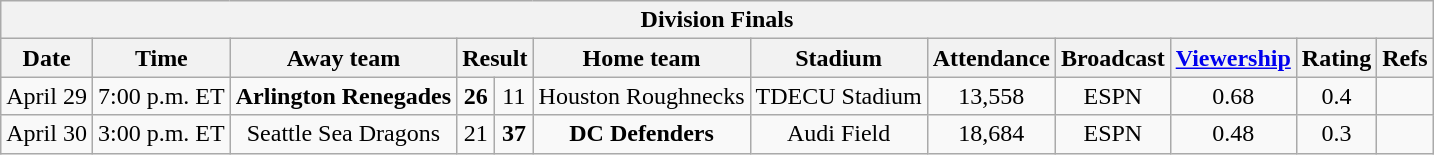<table class="wikitable" style="text-align:center;">
<tr>
<th colspan="12">Division Finals</th>
</tr>
<tr>
<th>Date</th>
<th>Time<br></th>
<th>Away team</th>
<th colspan="2">Result<br></th>
<th>Home team</th>
<th>Stadium</th>
<th>Attendance</th>
<th>Broadcast</th>
<th><a href='#'>Viewership</a><br></th>
<th>Rating<br></th>
<th>Refs</th>
</tr>
<tr>
<td>April 29</td>
<td>7:00 p.m. ET</td>
<td><strong>Arlington Renegades</strong></td>
<td><strong>26</strong></td>
<td>11</td>
<td>Houston Roughnecks</td>
<td>TDECU Stadium</td>
<td>13,558</td>
<td>ESPN</td>
<td>0.68</td>
<td>0.4</td>
<td></td>
</tr>
<tr>
<td>April 30</td>
<td>3:00 p.m. ET</td>
<td>Seattle Sea Dragons</td>
<td>21</td>
<td><strong>37</strong></td>
<td><strong>DC Defenders</strong></td>
<td>Audi Field</td>
<td>18,684</td>
<td>ESPN</td>
<td>0.48</td>
<td>0.3</td>
<td></td>
</tr>
</table>
